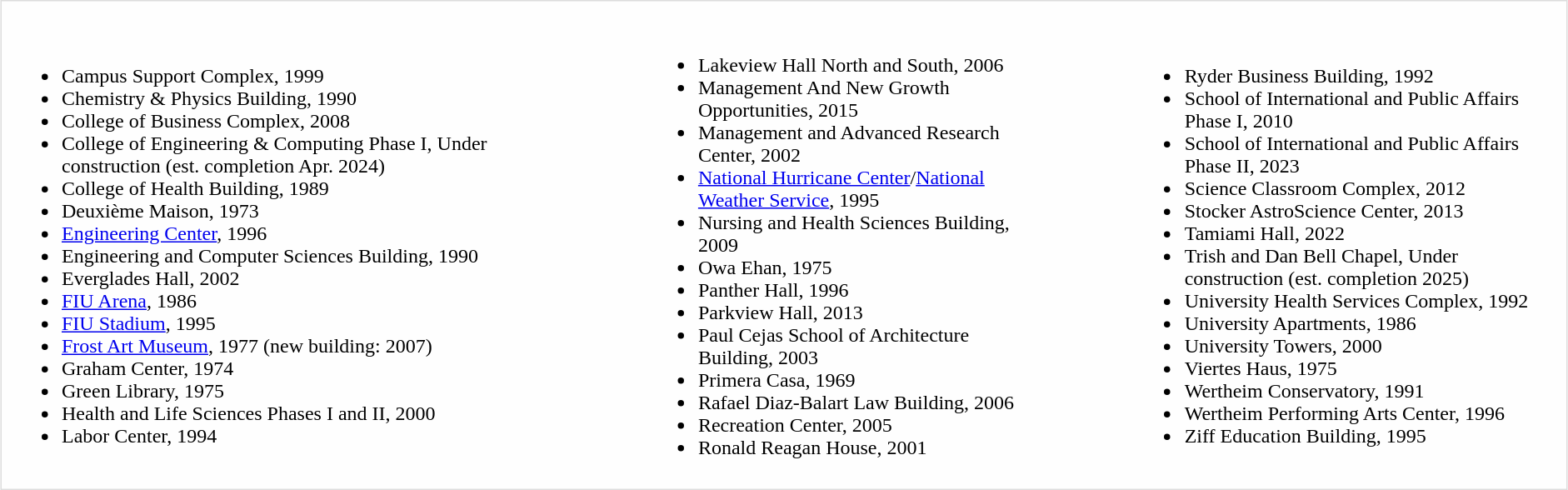<table style="border:1px solid #ddd; background:#fefefe; padding:5px; margin:5px;">
<tr>
<td><br><ul><li>Campus Support Complex, 1999</li><li>Chemistry & Physics Building, 1990</li><li>College of Business Complex, 2008</li><li>College of Engineering & Computing Phase I, Under construction (est. completion Apr. 2024)</li><li>College of Health Building, 1989</li><li>Deuxième Maison, 1973</li><li><a href='#'>Engineering Center</a>, 1996</li><li>Engineering and Computer Sciences Building, 1990</li><li>Everglades Hall, 2002</li><li><a href='#'>FIU Arena</a>, 1986</li><li><a href='#'>FIU Stadium</a>, 1995</li><li><a href='#'>Frost Art Museum</a>, 1977 (new building: 2007)</li><li>Graham Center, 1974</li><li>Green Library, 1975</li><li>Health and Life Sciences Phases I and II, 2000</li><li>Labor Center, 1994</li></ul></td>
<td style="width:80px;"></td>
<td><br><ul><li>Lakeview Hall North and South, 2006</li><li>Management And New Growth Opportunities, 2015</li><li>Management and Advanced Research Center, 2002</li><li><a href='#'>National Hurricane Center</a>/<a href='#'>National Weather Service</a>, 1995</li><li>Nursing and Health Sciences Building, 2009</li><li>Owa Ehan, 1975</li><li>Panther Hall, 1996</li><li>Parkview Hall, 2013</li><li>Paul Cejas School of Architecture Building, 2003</li><li>Primera Casa, 1969</li><li>Rafael Diaz-Balart Law Building, 2006</li><li>Recreation Center, 2005</li><li>Ronald Reagan House, 2001</li></ul></td>
<td style="width:80px;"></td>
<td><br><ul><li>Ryder Business Building, 1992</li><li>School of International and Public Affairs Phase I, 2010</li><li>School of International and Public Affairs Phase II, 2023</li><li>Science Classroom Complex, 2012</li><li>Stocker AstroScience Center, 2013</li><li>Tamiami Hall, 2022</li><li>Trish and Dan Bell Chapel, Under construction (est. completion 2025)</li><li>University Health Services Complex, 1992</li><li>University Apartments, 1986</li><li>University Towers, 2000</li><li>Viertes Haus, 1975</li><li>Wertheim Conservatory, 1991</li><li>Wertheim Performing Arts Center, 1996</li><li>Ziff Education Building, 1995</li></ul></td>
</tr>
</table>
